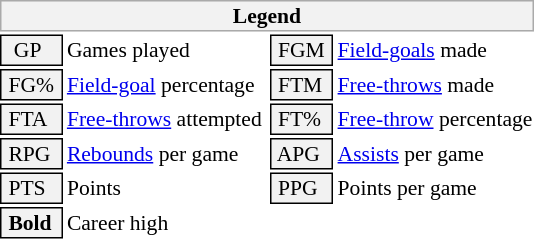<table class="toccolours" style="font-size: 90%; white-space: nowrap;">
<tr>
<th colspan="6" style="background:#f2f2f2; border:1px solid #aaa;">Legend</th>
</tr>
<tr>
<td style="background:#f2f2f2; border:1px solid black;">  GP</td>
<td>Games played</td>
<td style="background:#f2f2f2; border:1px solid black;"> FGM </td>
<td style="padding-right: 8px"><a href='#'>Field-goals</a> made</td>
</tr>
<tr>
<td style="background:#f2f2f2; border:1px solid black;"> FG% </td>
<td style="padding-right: 8px"><a href='#'>Field-goal</a> percentage</td>
<td style="background:#f2f2f2; border:1px solid black;"> FTM </td>
<td><a href='#'>Free-throws</a> made</td>
</tr>
<tr>
<td style="background:#f2f2f2; border:1px solid black;"> FTA </td>
<td><a href='#'>Free-throws</a> attempted</td>
<td style="background:#f2f2f2; border:1px solid black;"> FT% </td>
<td><a href='#'>Free-throw</a> percentage</td>
</tr>
<tr>
<td style="background:#f2f2f2; border:1px solid black;"> RPG </td>
<td><a href='#'>Rebounds</a> per game</td>
<td style="background:#f2f2f2; border:1px solid black;"> APG </td>
<td><a href='#'>Assists</a> per game</td>
</tr>
<tr>
<td style="background:#f2f2f2; border:1px solid black;"> PTS </td>
<td>Points</td>
<td style="background:#f2f2f2; border:1px solid black;"> PPG </td>
<td>Points per game</td>
</tr>
<tr>
<td style="background-color: #F2F2F2; border: 1px solid black"> <strong>Bold</strong> </td>
<td>Career high</td>
</tr>
<tr>
</tr>
</table>
